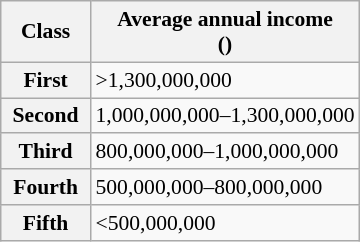<table class="wikitable" style="font-size:90%;">
<tr>
<th scope="col" style="width:25%;">Class</th>
<th scope="col">Average annual income<br>()</th>
</tr>
<tr>
<th scope="row">First</th>
<td>>1,300,000,000</td>
</tr>
<tr>
<th scope="row">Second</th>
<td>1,000,000,000–1,300,000,000</td>
</tr>
<tr>
<th scope="row">Third</th>
<td>800,000,000–1,000,000,000</td>
</tr>
<tr>
<th scope="row">Fourth</th>
<td>500,000,000–800,000,000</td>
</tr>
<tr>
<th scope="row">Fifth</th>
<td><500,000,000</td>
</tr>
</table>
